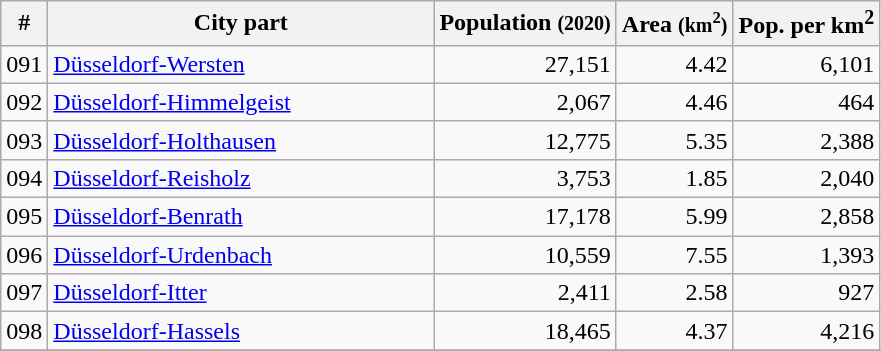<table class="wikitable sortable">
<tr ---->
<th>#</th>
<th width="250px">City part</th>
<th>Population <small>(2020)</small></th>
<th>Area <small>(km<sup>2</sup>)</small></th>
<th>Pop. per km<sup>2</sup></th>
</tr>
<tr align="right">
<td align="left">091</td>
<td align="left"><a href='#'>Düsseldorf-Wersten</a></td>
<td>27,151</td>
<td>4.42</td>
<td>6,101</td>
</tr>
<tr align="right">
<td align="left">092</td>
<td align="left"><a href='#'>Düsseldorf-Himmelgeist</a></td>
<td>2,067</td>
<td>4.46</td>
<td>464</td>
</tr>
<tr align="right">
<td align="left">093</td>
<td align="left"><a href='#'>Düsseldorf-Holthausen</a></td>
<td>12,775</td>
<td>5.35</td>
<td>2,388</td>
</tr>
<tr align="right">
<td align="left">094</td>
<td align="left"><a href='#'>Düsseldorf-Reisholz</a></td>
<td>3,753</td>
<td>1.85</td>
<td>2,040</td>
</tr>
<tr align="right">
<td align="left">095</td>
<td align="left"><a href='#'>Düsseldorf-Benrath</a></td>
<td>17,178</td>
<td>5.99</td>
<td>2,858</td>
</tr>
<tr align="right">
<td align="left">096</td>
<td align="left"><a href='#'>Düsseldorf-Urdenbach</a></td>
<td>10,559</td>
<td>7.55</td>
<td>1,393</td>
</tr>
<tr align="right">
<td align="left">097</td>
<td align="left"><a href='#'>Düsseldorf-Itter</a></td>
<td>2,411</td>
<td>2.58</td>
<td>927</td>
</tr>
<tr align="right">
<td align="left">098</td>
<td align="left"><a href='#'>Düsseldorf-Hassels</a></td>
<td>18,465</td>
<td>4.37</td>
<td>4,216</td>
</tr>
<tr align="right">
</tr>
</table>
